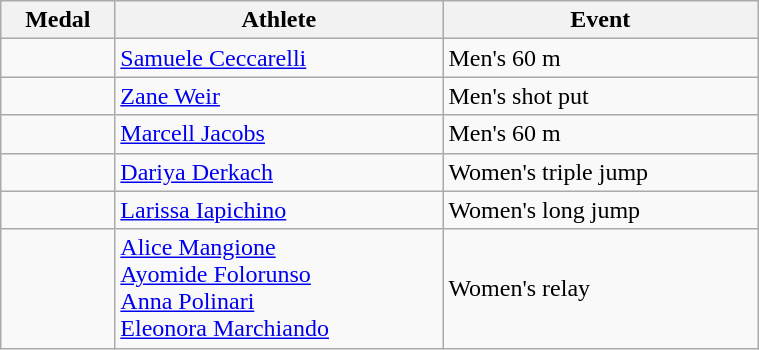<table class="wikitable" style="width:40%; font-size:100%; text-align:left;">
<tr>
<th>Medal</th>
<th>Athlete</th>
<th>Event</th>
</tr>
<tr>
<td align=center></td>
<td><a href='#'>Samuele Ceccarelli</a></td>
<td>Men's 60 m</td>
</tr>
<tr>
<td align=center></td>
<td><a href='#'>Zane Weir</a></td>
<td>Men's shot put</td>
</tr>
<tr>
<td align=center></td>
<td><a href='#'>Marcell Jacobs</a></td>
<td>Men's 60 m</td>
</tr>
<tr>
<td align=center></td>
<td><a href='#'>Dariya Derkach</a></td>
<td>Women's triple jump</td>
</tr>
<tr>
<td align=center></td>
<td><a href='#'>Larissa Iapichino</a></td>
<td>Women's long jump</td>
</tr>
<tr>
<td align=center></td>
<td><a href='#'>Alice Mangione</a><br><a href='#'>Ayomide Folorunso</a><br><a href='#'>Anna Polinari</a><br><a href='#'>Eleonora Marchiando</a></td>
<td>Women's  relay</td>
</tr>
</table>
